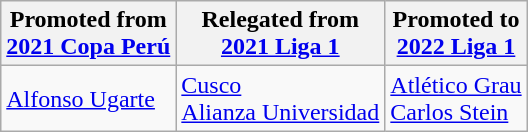<table class="wikitable">
<tr>
<th>Promoted from<br><a href='#'>2021 Copa Perú</a></th>
<th>Relegated from<br><a href='#'>2021 Liga 1</a></th>
<th>Promoted to<br><a href='#'>2022 Liga 1</a></th>
</tr>
<tr>
<td> <a href='#'>Alfonso Ugarte</a> </td>
<td> <a href='#'>Cusco</a> <br> <a href='#'>Alianza Universidad</a> </td>
<td> <a href='#'>Atlético Grau</a> <br> <a href='#'>Carlos Stein</a> </td>
</tr>
</table>
